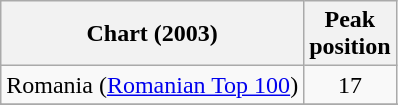<table class="wikitable sortable">
<tr>
<th align="left">Chart (2003)</th>
<th align="left">Peak<br>position</th>
</tr>
<tr>
<td align="left">Romania (<a href='#'>Romanian Top 100</a>)</td>
<td align="center">17</td>
</tr>
<tr>
</tr>
<tr>
</tr>
</table>
